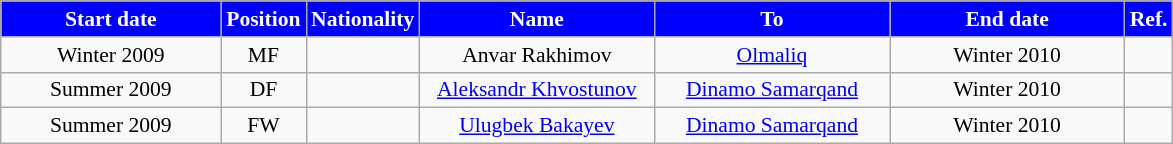<table class="wikitable"  style="text-align:center; font-size:90%; ">
<tr>
<th style="background:#00f; color:white; width:140px;">Start date</th>
<th style="background:#00f; color:white; width:50px;">Position</th>
<th style="background:#00f; color:white; width:50px;">Nationality</th>
<th style="background:#00f; color:white; width:150px;">Name</th>
<th style="background:#00f; color:white; width:150px;">To</th>
<th style="background:#00f; color:white; width:150px;">End date</th>
<th style="background:#00f; color:white; width:25px;">Ref.</th>
</tr>
<tr>
<td>Winter 2009</td>
<td>MF</td>
<td></td>
<td>Anvar Rakhimov</td>
<td><a href='#'>Olmaliq</a></td>
<td>Winter 2010</td>
<td></td>
</tr>
<tr>
<td>Summer 2009</td>
<td>DF</td>
<td></td>
<td><a href='#'>Aleksandr Khvostunov</a></td>
<td><a href='#'>Dinamo Samarqand</a></td>
<td>Winter 2010</td>
<td></td>
</tr>
<tr>
<td>Summer 2009</td>
<td>FW</td>
<td></td>
<td><a href='#'>Ulugbek Bakayev</a></td>
<td><a href='#'>Dinamo Samarqand</a></td>
<td>Winter 2010</td>
<td></td>
</tr>
</table>
